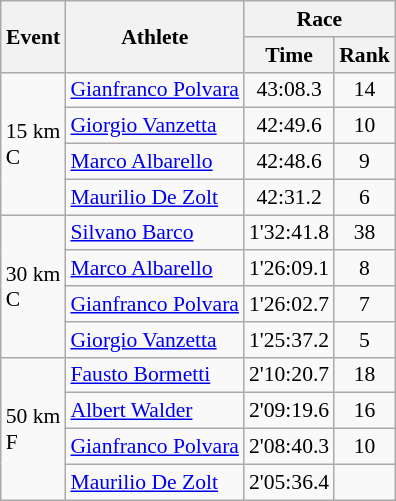<table class="wikitable" border="1" style="font-size:90%">
<tr>
<th rowspan=2>Event</th>
<th rowspan=2>Athlete</th>
<th colspan=2>Race</th>
</tr>
<tr>
<th>Time</th>
<th>Rank</th>
</tr>
<tr>
<td rowspan=4>15 km <br> C</td>
<td><a href='#'>Gianfranco Polvara</a></td>
<td align=center>43:08.3</td>
<td align=center>14</td>
</tr>
<tr>
<td><a href='#'>Giorgio Vanzetta</a></td>
<td align=center>42:49.6</td>
<td align=center>10</td>
</tr>
<tr>
<td><a href='#'>Marco Albarello</a></td>
<td align=center>42:48.6</td>
<td align=center>9</td>
</tr>
<tr>
<td><a href='#'>Maurilio De Zolt</a></td>
<td align=center>42:31.2</td>
<td align=center>6</td>
</tr>
<tr>
<td rowspan=4>30 km <br> C</td>
<td><a href='#'>Silvano Barco</a></td>
<td align=center>1'32:41.8</td>
<td align=center>38</td>
</tr>
<tr>
<td><a href='#'>Marco Albarello</a></td>
<td align=center>1'26:09.1</td>
<td align=center>8</td>
</tr>
<tr>
<td><a href='#'>Gianfranco Polvara</a></td>
<td align=center>1'26:02.7</td>
<td align=center>7</td>
</tr>
<tr>
<td><a href='#'>Giorgio Vanzetta</a></td>
<td align=center>1'25:37.2</td>
<td align=center>5</td>
</tr>
<tr>
<td rowspan=4>50 km <br> F</td>
<td><a href='#'>Fausto Bormetti</a></td>
<td align=center>2'10:20.7</td>
<td align=center>18</td>
</tr>
<tr>
<td><a href='#'>Albert Walder</a></td>
<td align=center>2'09:19.6</td>
<td align=center>16</td>
</tr>
<tr>
<td><a href='#'>Gianfranco Polvara</a></td>
<td align=center>2'08:40.3</td>
<td align=center>10</td>
</tr>
<tr>
<td><a href='#'>Maurilio De Zolt</a></td>
<td align=center>2'05:36.4</td>
<td align=center></td>
</tr>
</table>
